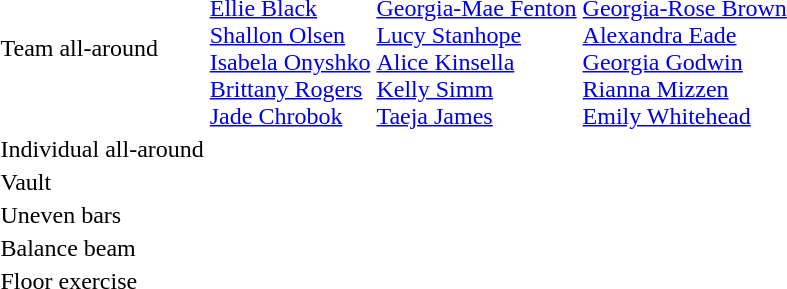<table>
<tr>
<td>Team all-around<br></td>
<td><br><a href='#'>Ellie Black</a><br><a href='#'>Shallon Olsen</a><br><a href='#'>Isabela Onyshko</a><br><a href='#'>Brittany Rogers</a><br><a href='#'>Jade Chrobok</a></td>
<td><br><a href='#'>Georgia-Mae Fenton</a><br><a href='#'>Lucy Stanhope</a><br><a href='#'>Alice Kinsella</a><br><a href='#'>Kelly Simm</a><br><a href='#'>Taeja James</a></td>
<td><br><a href='#'>Georgia-Rose Brown</a><br><a href='#'>Alexandra Eade</a><br><a href='#'>Georgia Godwin</a><br><a href='#'>Rianna Mizzen</a><br><a href='#'>Emily Whitehead</a></td>
</tr>
<tr>
<td>Individual all-around<br></td>
<td></td>
<td></td>
<td></td>
</tr>
<tr>
<td>Vault<br></td>
<td></td>
<td></td>
<td></td>
</tr>
<tr>
<td>Uneven bars<br></td>
<td></td>
<td></td>
<td></td>
</tr>
<tr>
<td>Balance beam<br></td>
<td></td>
<td></td>
<td></td>
</tr>
<tr>
<td>Floor exercise<br></td>
<td></td>
<td></td>
<td></td>
</tr>
</table>
